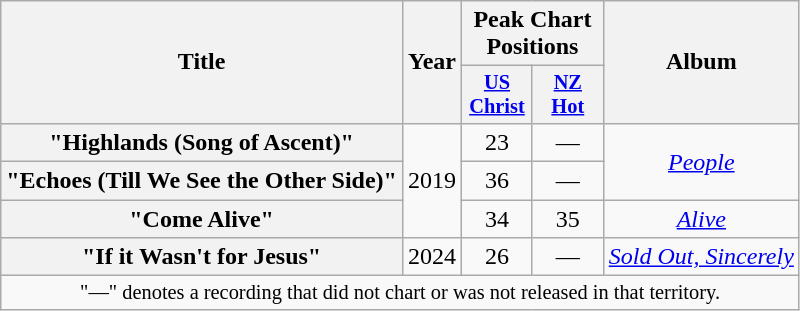<table class="wikitable plainrowheaders" style="text-align:center;">
<tr>
<th rowspan="2">Title</th>
<th rowspan="2">Year</th>
<th colspan="2">Peak Chart Positions</th>
<th rowspan="2">Album</th>
</tr>
<tr>
<th scope="col" style="width:3em;font-size:85%;"><a href='#'>US<br>Christ</a><br></th>
<th scope="col" style="width:3em;font-size:85%;"><a href='#'>NZ<br>Hot</a><br></th>
</tr>
<tr>
<th scope="row">"Highlands (Song of Ascent)"<br></th>
<td rowspan="3">2019</td>
<td>23</td>
<td>—</td>
<td rowspan="2"><em><a href='#'>People</a></em></td>
</tr>
<tr>
<th scope="row">"Echoes (Till We See the Other Side)"<br></th>
<td>36</td>
<td>—</td>
</tr>
<tr>
<th scope="row">"Come Alive"<br></th>
<td>34</td>
<td>35</td>
<td rowspan="1"><a href='#'><em>Alive</em></a></td>
</tr>
<tr>
<th scope="row">"If it Wasn't for Jesus"</th>
<td>2024</td>
<td>26</td>
<td>—</td>
<td rowspan="1"><em><a href='#'>Sold Out, Sincerely</a></em></td>
</tr>
<tr>
<td colspan="8" style="font-size:85%">"—" denotes a recording that did not chart or was not released in that territory.</td>
</tr>
</table>
